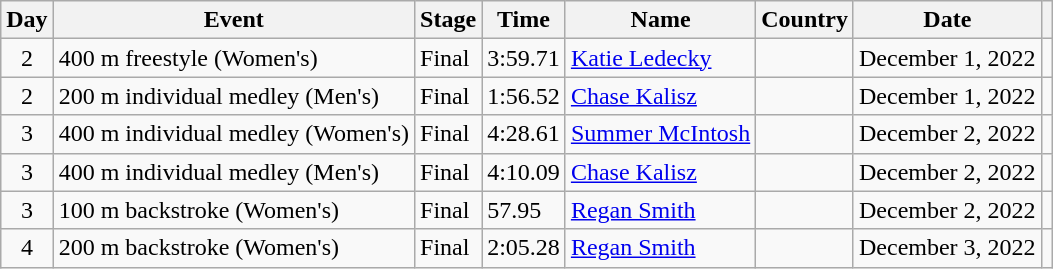<table class="wikitable">
<tr>
<th>Day</th>
<th>Event</th>
<th>Stage</th>
<th>Time</th>
<th>Name</th>
<th>Country</th>
<th>Date</th>
<th></th>
</tr>
<tr>
<td style="text-align:center;">2</td>
<td>400 m freestyle (Women's)</td>
<td>Final</td>
<td>3:59.71</td>
<td><a href='#'>Katie Ledecky</a></td>
<td></td>
<td>December 1, 2022</td>
<td style="text-align:center;"></td>
</tr>
<tr>
<td style="text-align:center;">2</td>
<td>200 m individual medley (Men's)</td>
<td>Final</td>
<td>1:56.52</td>
<td><a href='#'>Chase Kalisz</a></td>
<td></td>
<td>December 1, 2022</td>
<td style="text-align:center;"></td>
</tr>
<tr>
<td style="text-align:center;">3</td>
<td>400 m individual medley (Women's)</td>
<td>Final</td>
<td>4:28.61</td>
<td><a href='#'>Summer McIntosh</a></td>
<td></td>
<td>December 2, 2022</td>
<td style="text-align:center;"></td>
</tr>
<tr>
<td style="text-align:center;">3</td>
<td>400 m individual medley (Men's)</td>
<td>Final</td>
<td>4:10.09</td>
<td><a href='#'>Chase Kalisz</a></td>
<td></td>
<td>December 2, 2022</td>
<td style="text-align:center;"></td>
</tr>
<tr>
<td style="text-align:center;">3</td>
<td>100 m backstroke (Women's)</td>
<td>Final</td>
<td>57.95</td>
<td><a href='#'>Regan Smith</a></td>
<td></td>
<td>December 2, 2022</td>
<td style="text-align:center;"></td>
</tr>
<tr>
<td style="text-align:center;">4</td>
<td>200 m backstroke (Women's)</td>
<td>Final</td>
<td>2:05.28</td>
<td><a href='#'>Regan Smith</a></td>
<td></td>
<td>December 3, 2022</td>
<td style="text-align:center;"></td>
</tr>
</table>
